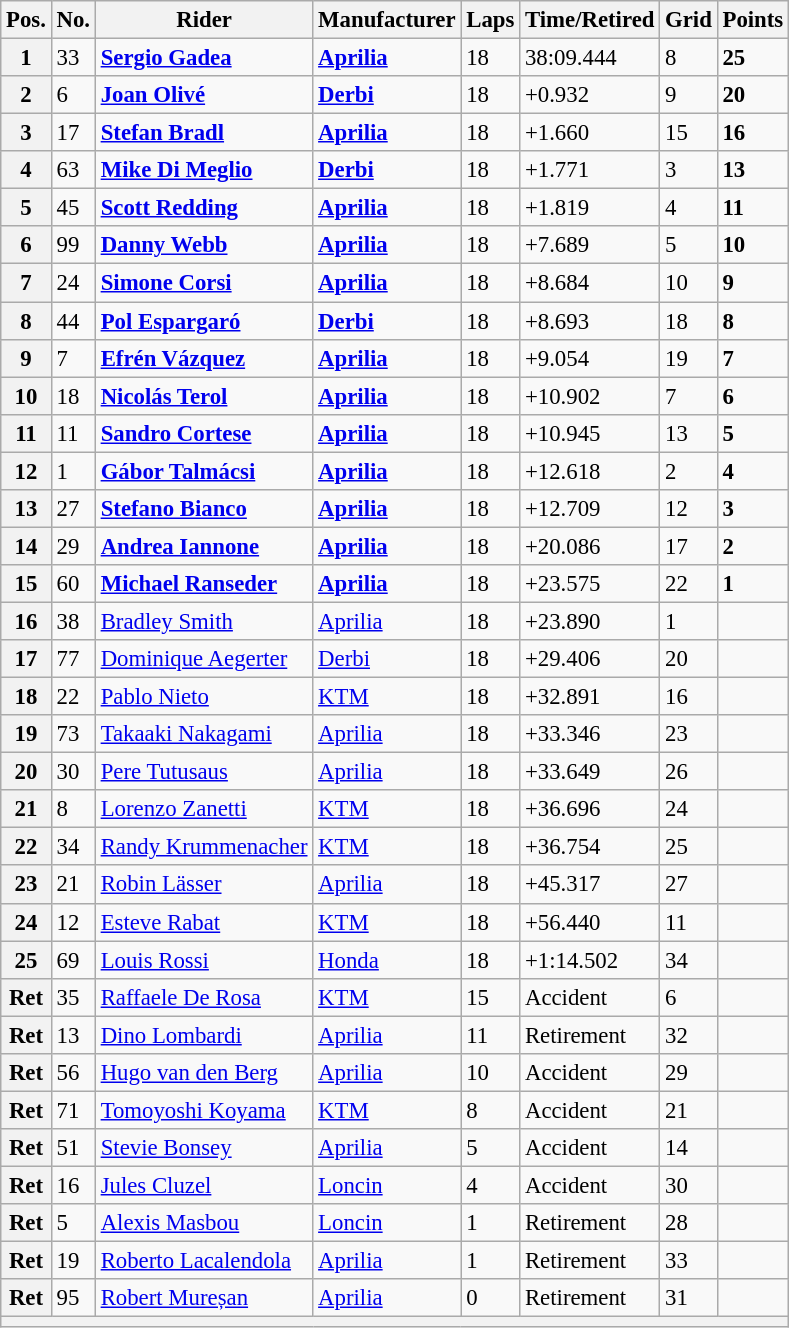<table class="wikitable" style="font-size: 95%;">
<tr>
<th>Pos.</th>
<th>No.</th>
<th>Rider</th>
<th>Manufacturer</th>
<th>Laps</th>
<th>Time/Retired</th>
<th>Grid</th>
<th>Points</th>
</tr>
<tr>
<th>1</th>
<td>33</td>
<td> <strong><a href='#'>Sergio Gadea</a></strong></td>
<td><strong><a href='#'>Aprilia</a></strong></td>
<td>18</td>
<td>38:09.444</td>
<td>8</td>
<td><strong>25</strong></td>
</tr>
<tr>
<th>2</th>
<td>6</td>
<td> <strong><a href='#'>Joan Olivé</a></strong></td>
<td><strong><a href='#'>Derbi</a></strong></td>
<td>18</td>
<td>+0.932</td>
<td>9</td>
<td><strong>20</strong></td>
</tr>
<tr>
<th>3</th>
<td>17</td>
<td> <strong><a href='#'>Stefan Bradl</a></strong></td>
<td><strong><a href='#'>Aprilia</a></strong></td>
<td>18</td>
<td>+1.660</td>
<td>15</td>
<td><strong>16</strong></td>
</tr>
<tr>
<th>4</th>
<td>63</td>
<td> <strong><a href='#'>Mike Di Meglio</a></strong></td>
<td><strong><a href='#'>Derbi</a></strong></td>
<td>18</td>
<td>+1.771</td>
<td>3</td>
<td><strong>13</strong></td>
</tr>
<tr>
<th>5</th>
<td>45</td>
<td> <strong><a href='#'>Scott Redding</a></strong></td>
<td><strong><a href='#'>Aprilia</a></strong></td>
<td>18</td>
<td>+1.819</td>
<td>4</td>
<td><strong>11</strong></td>
</tr>
<tr>
<th>6</th>
<td>99</td>
<td> <strong><a href='#'>Danny Webb</a></strong></td>
<td><strong><a href='#'>Aprilia</a></strong></td>
<td>18</td>
<td>+7.689</td>
<td>5</td>
<td><strong>10</strong></td>
</tr>
<tr>
<th>7</th>
<td>24</td>
<td> <strong><a href='#'>Simone Corsi</a></strong></td>
<td><strong><a href='#'>Aprilia</a></strong></td>
<td>18</td>
<td>+8.684</td>
<td>10</td>
<td><strong>9</strong></td>
</tr>
<tr>
<th>8</th>
<td>44</td>
<td> <strong><a href='#'>Pol Espargaró</a></strong></td>
<td><strong><a href='#'>Derbi</a></strong></td>
<td>18</td>
<td>+8.693</td>
<td>18</td>
<td><strong>8</strong></td>
</tr>
<tr>
<th>9</th>
<td>7</td>
<td> <strong><a href='#'>Efrén Vázquez</a></strong></td>
<td><strong><a href='#'>Aprilia</a></strong></td>
<td>18</td>
<td>+9.054</td>
<td>19</td>
<td><strong>7</strong></td>
</tr>
<tr>
<th>10</th>
<td>18</td>
<td> <strong><a href='#'>Nicolás Terol</a></strong></td>
<td><strong><a href='#'>Aprilia</a></strong></td>
<td>18</td>
<td>+10.902</td>
<td>7</td>
<td><strong>6</strong></td>
</tr>
<tr>
<th>11</th>
<td>11</td>
<td> <strong><a href='#'>Sandro Cortese</a></strong></td>
<td><strong><a href='#'>Aprilia</a></strong></td>
<td>18</td>
<td>+10.945</td>
<td>13</td>
<td><strong>5</strong></td>
</tr>
<tr>
<th>12</th>
<td>1</td>
<td> <strong><a href='#'>Gábor Talmácsi</a></strong></td>
<td><strong><a href='#'>Aprilia</a></strong></td>
<td>18</td>
<td>+12.618</td>
<td>2</td>
<td><strong>4</strong></td>
</tr>
<tr>
<th>13</th>
<td>27</td>
<td> <strong><a href='#'>Stefano Bianco</a></strong></td>
<td><strong><a href='#'>Aprilia</a></strong></td>
<td>18</td>
<td>+12.709</td>
<td>12</td>
<td><strong>3</strong></td>
</tr>
<tr>
<th>14</th>
<td>29</td>
<td> <strong><a href='#'>Andrea Iannone</a></strong></td>
<td><strong><a href='#'>Aprilia</a></strong></td>
<td>18</td>
<td>+20.086</td>
<td>17</td>
<td><strong>2</strong></td>
</tr>
<tr>
<th>15</th>
<td>60</td>
<td> <strong><a href='#'>Michael Ranseder</a></strong></td>
<td><strong><a href='#'>Aprilia</a></strong></td>
<td>18</td>
<td>+23.575</td>
<td>22</td>
<td><strong>1</strong></td>
</tr>
<tr>
<th>16</th>
<td>38</td>
<td> <a href='#'>Bradley Smith</a></td>
<td><a href='#'>Aprilia</a></td>
<td>18</td>
<td>+23.890</td>
<td>1</td>
<td></td>
</tr>
<tr>
<th>17</th>
<td>77</td>
<td> <a href='#'>Dominique Aegerter</a></td>
<td><a href='#'>Derbi</a></td>
<td>18</td>
<td>+29.406</td>
<td>20</td>
<td></td>
</tr>
<tr>
<th>18</th>
<td>22</td>
<td> <a href='#'>Pablo Nieto</a></td>
<td><a href='#'>KTM</a></td>
<td>18</td>
<td>+32.891</td>
<td>16</td>
<td></td>
</tr>
<tr>
<th>19</th>
<td>73</td>
<td> <a href='#'>Takaaki Nakagami</a></td>
<td><a href='#'>Aprilia</a></td>
<td>18</td>
<td>+33.346</td>
<td>23</td>
<td></td>
</tr>
<tr>
<th>20</th>
<td>30</td>
<td> <a href='#'>Pere Tutusaus</a></td>
<td><a href='#'>Aprilia</a></td>
<td>18</td>
<td>+33.649</td>
<td>26</td>
<td></td>
</tr>
<tr>
<th>21</th>
<td>8</td>
<td> <a href='#'>Lorenzo Zanetti</a></td>
<td><a href='#'>KTM</a></td>
<td>18</td>
<td>+36.696</td>
<td>24</td>
<td></td>
</tr>
<tr>
<th>22</th>
<td>34</td>
<td> <a href='#'>Randy Krummenacher</a></td>
<td><a href='#'>KTM</a></td>
<td>18</td>
<td>+36.754</td>
<td>25</td>
<td></td>
</tr>
<tr>
<th>23</th>
<td>21</td>
<td> <a href='#'>Robin Lässer</a></td>
<td><a href='#'>Aprilia</a></td>
<td>18</td>
<td>+45.317</td>
<td>27</td>
<td></td>
</tr>
<tr>
<th>24</th>
<td>12</td>
<td> <a href='#'>Esteve Rabat</a></td>
<td><a href='#'>KTM</a></td>
<td>18</td>
<td>+56.440</td>
<td>11</td>
<td></td>
</tr>
<tr>
<th>25</th>
<td>69</td>
<td> <a href='#'>Louis Rossi</a></td>
<td><a href='#'>Honda</a></td>
<td>18</td>
<td>+1:14.502</td>
<td>34</td>
<td></td>
</tr>
<tr>
<th>Ret</th>
<td>35</td>
<td> <a href='#'>Raffaele De Rosa</a></td>
<td><a href='#'>KTM</a></td>
<td>15</td>
<td>Accident</td>
<td>6</td>
<td></td>
</tr>
<tr>
<th>Ret</th>
<td>13</td>
<td> <a href='#'>Dino Lombardi</a></td>
<td><a href='#'>Aprilia</a></td>
<td>11</td>
<td>Retirement</td>
<td>32</td>
<td></td>
</tr>
<tr>
<th>Ret</th>
<td>56</td>
<td> <a href='#'>Hugo van den Berg</a></td>
<td><a href='#'>Aprilia</a></td>
<td>10</td>
<td>Accident</td>
<td>29</td>
<td></td>
</tr>
<tr>
<th>Ret</th>
<td>71</td>
<td> <a href='#'>Tomoyoshi Koyama</a></td>
<td><a href='#'>KTM</a></td>
<td>8</td>
<td>Accident</td>
<td>21</td>
<td></td>
</tr>
<tr>
<th>Ret</th>
<td>51</td>
<td> <a href='#'>Stevie Bonsey</a></td>
<td><a href='#'>Aprilia</a></td>
<td>5</td>
<td>Accident</td>
<td>14</td>
<td></td>
</tr>
<tr>
<th>Ret</th>
<td>16</td>
<td> <a href='#'>Jules Cluzel</a></td>
<td><a href='#'>Loncin</a></td>
<td>4</td>
<td>Accident</td>
<td>30</td>
<td></td>
</tr>
<tr>
<th>Ret</th>
<td>5</td>
<td> <a href='#'>Alexis Masbou</a></td>
<td><a href='#'>Loncin</a></td>
<td>1</td>
<td>Retirement</td>
<td>28</td>
<td></td>
</tr>
<tr>
<th>Ret</th>
<td>19</td>
<td> <a href='#'>Roberto Lacalendola</a></td>
<td><a href='#'>Aprilia</a></td>
<td>1</td>
<td>Retirement</td>
<td>33</td>
<td></td>
</tr>
<tr>
<th>Ret</th>
<td>95</td>
<td> <a href='#'>Robert Mureșan</a></td>
<td><a href='#'>Aprilia</a></td>
<td>0</td>
<td>Retirement</td>
<td>31</td>
<td></td>
</tr>
<tr>
<th colspan=8></th>
</tr>
</table>
